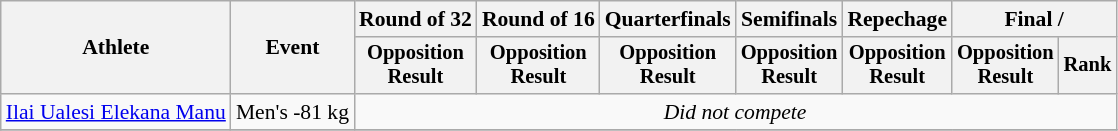<table class=wikitable style=font-size:90%;text-align:center>
<tr>
<th rowspan=2>Athlete</th>
<th rowspan=2>Event</th>
<th>Round of 32</th>
<th>Round of 16</th>
<th>Quarterfinals</th>
<th>Semifinals</th>
<th>Repechage</th>
<th colspan=2>Final / </th>
</tr>
<tr style=font-size:95%>
<th>Opposition<br>Result</th>
<th>Opposition<br>Result</th>
<th>Opposition<br>Result</th>
<th>Opposition<br>Result</th>
<th>Opposition<br>Result</th>
<th>Opposition<br>Result</th>
<th>Rank</th>
</tr>
<tr>
<td align=left><a href='#'>Ilai Ualesi Elekana Manu</a></td>
<td align=left>Men's -81 kg</td>
<td colspan=7><em>Did not compete</em></td>
</tr>
<tr>
</tr>
</table>
